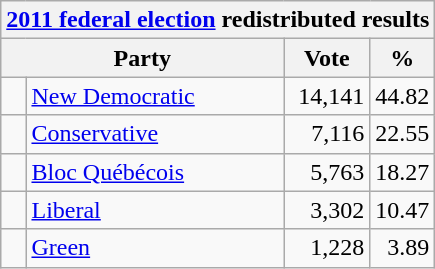<table class="wikitable">
<tr>
<th colspan="4"><a href='#'>2011 federal election</a> redistributed results</th>
</tr>
<tr>
<th bgcolor="#DDDDFF" width="130px" colspan="2">Party</th>
<th bgcolor="#DDDDFF" width="50px">Vote</th>
<th bgcolor="#DDDDFF" width="30px">%</th>
</tr>
<tr>
<td> </td>
<td><a href='#'>New Democratic</a></td>
<td align=right>14,141</td>
<td align=right>44.82</td>
</tr>
<tr>
<td> </td>
<td><a href='#'>Conservative</a></td>
<td align=right>7,116</td>
<td align=right>22.55</td>
</tr>
<tr>
<td> </td>
<td><a href='#'>Bloc Québécois</a></td>
<td align=right>5,763</td>
<td align=right>18.27</td>
</tr>
<tr>
<td> </td>
<td><a href='#'>Liberal</a></td>
<td align=right>3,302</td>
<td align=right>10.47</td>
</tr>
<tr>
<td> </td>
<td><a href='#'>Green</a></td>
<td align=right>1,228</td>
<td align=right>3.89</td>
</tr>
</table>
